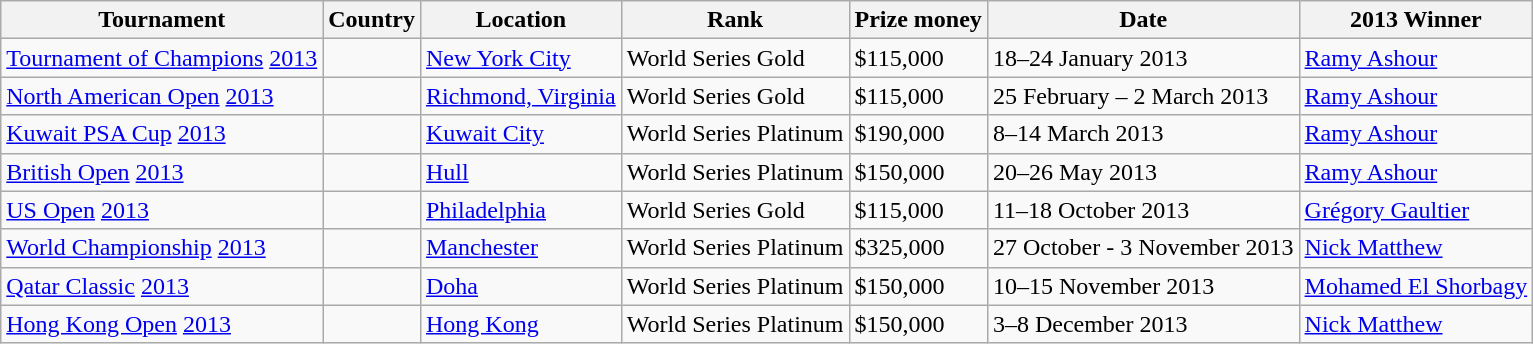<table class=wikitable>
<tr>
<th>Tournament</th>
<th>Country</th>
<th>Location</th>
<th>Rank</th>
<th>Prize money</th>
<th>Date</th>
<th>2013 Winner</th>
</tr>
<tr>
<td><a href='#'>Tournament of Champions</a> <a href='#'>2013</a></td>
<td></td>
<td><a href='#'>New York City</a></td>
<td>World Series Gold</td>
<td>$115,000</td>
<td>18–24 January 2013</td>
<td> <a href='#'>Ramy Ashour</a></td>
</tr>
<tr>
<td><a href='#'>North American Open</a> <a href='#'>2013</a></td>
<td></td>
<td><a href='#'>Richmond, Virginia</a></td>
<td>World Series Gold</td>
<td>$115,000</td>
<td>25 February – 2 March 2013</td>
<td> <a href='#'>Ramy Ashour</a></td>
</tr>
<tr>
<td><a href='#'>Kuwait PSA Cup</a> <a href='#'>2013</a></td>
<td></td>
<td><a href='#'>Kuwait City</a></td>
<td>World Series Platinum</td>
<td>$190,000</td>
<td>8–14 March 2013</td>
<td> <a href='#'>Ramy Ashour</a></td>
</tr>
<tr>
<td><a href='#'>British Open</a> <a href='#'>2013</a></td>
<td></td>
<td><a href='#'>Hull</a></td>
<td>World Series Platinum</td>
<td>$150,000</td>
<td>20–26 May 2013</td>
<td> <a href='#'>Ramy Ashour</a></td>
</tr>
<tr>
<td><a href='#'>US Open</a> <a href='#'>2013</a></td>
<td></td>
<td><a href='#'>Philadelphia</a></td>
<td>World Series Gold</td>
<td>$115,000</td>
<td>11–18 October 2013</td>
<td> <a href='#'>Grégory Gaultier</a></td>
</tr>
<tr>
<td><a href='#'>World Championship</a> <a href='#'>2013</a></td>
<td></td>
<td><a href='#'>Manchester</a></td>
<td>World Series Platinum</td>
<td>$325,000</td>
<td>27 October - 3 November 2013</td>
<td> <a href='#'>Nick Matthew</a></td>
</tr>
<tr>
<td><a href='#'>Qatar Classic</a> <a href='#'>2013</a></td>
<td></td>
<td><a href='#'>Doha</a></td>
<td>World Series Platinum</td>
<td>$150,000</td>
<td>10–15 November 2013</td>
<td> <a href='#'>Mohamed El Shorbagy</a></td>
</tr>
<tr>
<td><a href='#'>Hong Kong Open</a> <a href='#'>2013</a></td>
<td></td>
<td><a href='#'>Hong Kong</a></td>
<td>World Series Platinum</td>
<td>$150,000</td>
<td>3–8 December 2013</td>
<td> <a href='#'>Nick Matthew</a></td>
</tr>
</table>
